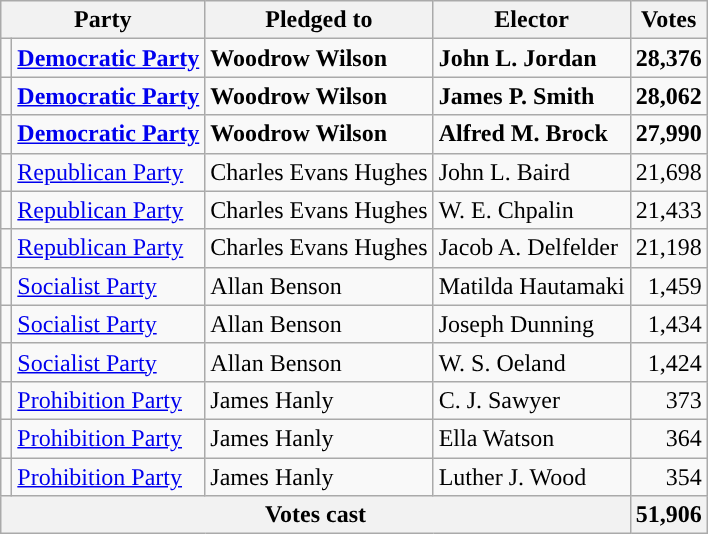<table class="wikitable">
<tr>
<th colspan=2>Party</th>
<th>Pledged to</th>
<th>Elector</th>
<th>Votes</th>
</tr>
<tr style="font-weight:bold">
<td></td>
<td><a href='#'>Democratic Party</a></td>
<td>Woodrow Wilson</td>
<td>John L. Jordan</td>
<td align="right">28,376</td>
</tr>
<tr style="font-weight:bold">
<td></td>
<td><a href='#'>Democratic Party</a></td>
<td>Woodrow Wilson</td>
<td>James P. Smith</td>
<td align="right">28,062</td>
</tr>
<tr style="font-weight:bold">
<td></td>
<td><a href='#'>Democratic Party</a></td>
<td>Woodrow Wilson</td>
<td>Alfred M. Brock</td>
<td align="right">27,990</td>
</tr>
<tr>
<td></td>
<td><a href='#'>Republican Party</a></td>
<td>Charles Evans Hughes</td>
<td>John L. Baird</td>
<td align="right">21,698</td>
</tr>
<tr>
<td></td>
<td><a href='#'>Republican Party</a></td>
<td>Charles Evans Hughes</td>
<td>W. E. Chpalin</td>
<td align="right">21,433</td>
</tr>
<tr>
<td></td>
<td><a href='#'>Republican Party</a></td>
<td>Charles Evans Hughes</td>
<td>Jacob A. Delfelder</td>
<td align="right">21,198</td>
</tr>
<tr>
<td></td>
<td><a href='#'>Socialist Party</a></td>
<td>Allan Benson</td>
<td>Matilda Hautamaki</td>
<td align="right">1,459</td>
</tr>
<tr>
<td></td>
<td><a href='#'>Socialist Party</a></td>
<td>Allan Benson</td>
<td>Joseph Dunning</td>
<td align="right">1,434</td>
</tr>
<tr>
<td></td>
<td><a href='#'>Socialist Party</a></td>
<td>Allan Benson</td>
<td>W. S. Oeland</td>
<td align="right">1,424</td>
</tr>
<tr>
<td></td>
<td><a href='#'>Prohibition Party</a></td>
<td>James Hanly</td>
<td>C. J. Sawyer</td>
<td align="right">373</td>
</tr>
<tr>
<td></td>
<td><a href='#'>Prohibition Party</a></td>
<td>James Hanly</td>
<td>Ella Watson</td>
<td align="right">364</td>
</tr>
<tr>
<td></td>
<td><a href='#'>Prohibition Party</a></td>
<td>James Hanly</td>
<td>Luther J. Wood</td>
<td align="right">354</td>
</tr>
<tr>
<th colspan="4">Votes cast</th>
<th>51,906</th>
</tr>
</table>
